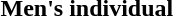<table>
<tr>
<th scope="row">Men's individual<br></th>
<td></td>
<td></td>
<td></td>
</tr>
</table>
